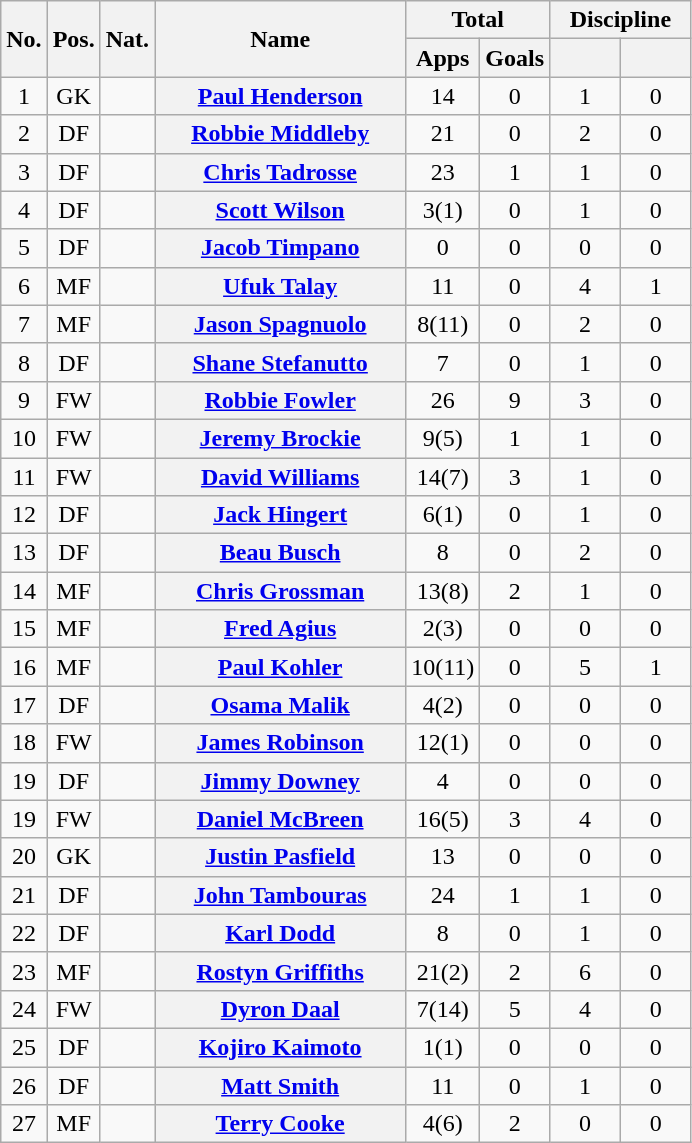<table class="wikitable plainrowheaders" style="text-align:center">
<tr>
<th rowspan="2">No.</th>
<th rowspan="2">Pos.</th>
<th rowspan="2">Nat.</th>
<th rowspan="2" style="width:160px;">Name</th>
<th colspan="2" style="width:87px;">Total</th>
<th colspan="2" style="width:87px;">Discipline</th>
</tr>
<tr>
<th>Apps</th>
<th>Goals</th>
<th></th>
<th></th>
</tr>
<tr>
<td>1</td>
<td>GK</td>
<td></td>
<th scope="row"><a href='#'>Paul Henderson</a></th>
<td>14</td>
<td>0</td>
<td>1</td>
<td>0</td>
</tr>
<tr>
<td>2</td>
<td>DF</td>
<td></td>
<th scope="row"><a href='#'>Robbie Middleby</a></th>
<td>21</td>
<td>0</td>
<td>2</td>
<td>0</td>
</tr>
<tr>
<td>3</td>
<td>DF</td>
<td></td>
<th scope="row"><a href='#'>Chris Tadrosse</a></th>
<td>23</td>
<td>1</td>
<td>1</td>
<td>0</td>
</tr>
<tr>
<td>4</td>
<td>DF</td>
<td></td>
<th scope="row"><a href='#'>Scott Wilson</a></th>
<td>3(1)</td>
<td>0</td>
<td>1</td>
<td>0</td>
</tr>
<tr>
<td>5</td>
<td>DF</td>
<td></td>
<th scope="row"><a href='#'>Jacob Timpano</a></th>
<td>0</td>
<td>0</td>
<td>0</td>
<td>0</td>
</tr>
<tr>
<td>6</td>
<td>MF</td>
<td></td>
<th scope="row"><a href='#'>Ufuk Talay</a></th>
<td>11</td>
<td>0</td>
<td>4</td>
<td>1</td>
</tr>
<tr>
<td>7</td>
<td>MF</td>
<td></td>
<th scope="row"><a href='#'>Jason Spagnuolo</a></th>
<td>8(11)</td>
<td>0</td>
<td>2</td>
<td>0</td>
</tr>
<tr>
<td>8</td>
<td>DF</td>
<td></td>
<th scope="row"><a href='#'>Shane Stefanutto</a></th>
<td>7</td>
<td>0</td>
<td>1</td>
<td>0</td>
</tr>
<tr>
<td>9</td>
<td>FW</td>
<td></td>
<th scope="row"><a href='#'>Robbie Fowler</a></th>
<td>26</td>
<td>9</td>
<td>3</td>
<td>0</td>
</tr>
<tr>
<td>10</td>
<td>FW</td>
<td></td>
<th scope="row"><a href='#'>Jeremy Brockie</a></th>
<td>9(5)</td>
<td>1</td>
<td>1</td>
<td>0</td>
</tr>
<tr>
<td>11</td>
<td>FW</td>
<td></td>
<th scope="row"><a href='#'>David Williams</a></th>
<td>14(7)</td>
<td>3</td>
<td>1</td>
<td>0</td>
</tr>
<tr>
<td>12</td>
<td>DF</td>
<td></td>
<th scope="row"><a href='#'>Jack Hingert</a></th>
<td>6(1)</td>
<td>0</td>
<td>1</td>
<td>0</td>
</tr>
<tr>
<td>13</td>
<td>DF</td>
<td></td>
<th scope="row"><a href='#'>Beau Busch</a></th>
<td>8</td>
<td>0</td>
<td>2</td>
<td>0</td>
</tr>
<tr>
<td>14</td>
<td>MF</td>
<td></td>
<th scope="row"><a href='#'>Chris Grossman</a></th>
<td>13(8)</td>
<td>2</td>
<td>1</td>
<td>0</td>
</tr>
<tr>
<td>15</td>
<td>MF</td>
<td></td>
<th scope="row"><a href='#'>Fred Agius</a></th>
<td>2(3)</td>
<td>0</td>
<td>0</td>
<td>0</td>
</tr>
<tr>
<td>16</td>
<td>MF</td>
<td></td>
<th scope="row"><a href='#'>Paul Kohler</a></th>
<td>10(11)</td>
<td>0</td>
<td>5</td>
<td>1</td>
</tr>
<tr>
<td>17</td>
<td>DF</td>
<td></td>
<th scope="row"><a href='#'>Osama Malik</a></th>
<td>4(2)</td>
<td>0</td>
<td>0</td>
<td>0</td>
</tr>
<tr>
<td>18</td>
<td>FW</td>
<td></td>
<th scope="row"><a href='#'>James Robinson</a></th>
<td>12(1)</td>
<td>0</td>
<td>0</td>
<td>0</td>
</tr>
<tr>
<td>19</td>
<td>DF</td>
<td></td>
<th scope="row"><a href='#'>Jimmy Downey</a></th>
<td>4</td>
<td>0</td>
<td>0</td>
<td>0</td>
</tr>
<tr>
<td>19</td>
<td>FW</td>
<td></td>
<th scope="row"><a href='#'>Daniel McBreen</a></th>
<td>16(5)</td>
<td>3</td>
<td>4</td>
<td>0</td>
</tr>
<tr>
<td>20</td>
<td>GK</td>
<td></td>
<th scope="row"><a href='#'>Justin Pasfield</a></th>
<td>13</td>
<td>0</td>
<td>0</td>
<td>0</td>
</tr>
<tr>
<td>21</td>
<td>DF</td>
<td></td>
<th scope="row"><a href='#'>John Tambouras</a></th>
<td>24</td>
<td>1</td>
<td>1</td>
<td>0</td>
</tr>
<tr>
<td>22</td>
<td>DF</td>
<td></td>
<th scope="row"><a href='#'>Karl Dodd</a></th>
<td>8</td>
<td>0</td>
<td>1</td>
<td>0</td>
</tr>
<tr>
<td>23</td>
<td>MF</td>
<td></td>
<th scope="row"><a href='#'>Rostyn Griffiths</a></th>
<td>21(2)</td>
<td>2</td>
<td>6</td>
<td>0</td>
</tr>
<tr>
<td>24</td>
<td>FW</td>
<td></td>
<th scope="row"><a href='#'>Dyron Daal</a></th>
<td>7(14)</td>
<td>5</td>
<td>4</td>
<td>0</td>
</tr>
<tr>
<td>25</td>
<td>DF</td>
<td></td>
<th scope="row"><a href='#'>Kojiro Kaimoto</a></th>
<td>1(1)</td>
<td>0</td>
<td>0</td>
<td>0</td>
</tr>
<tr>
<td>26</td>
<td>DF</td>
<td></td>
<th scope="row"><a href='#'>Matt Smith</a></th>
<td>11</td>
<td>0</td>
<td>1</td>
<td>0</td>
</tr>
<tr>
<td>27</td>
<td>MF</td>
<td></td>
<th scope="row"><a href='#'>Terry Cooke</a></th>
<td>4(6)</td>
<td>2</td>
<td>0</td>
<td>0</td>
</tr>
</table>
